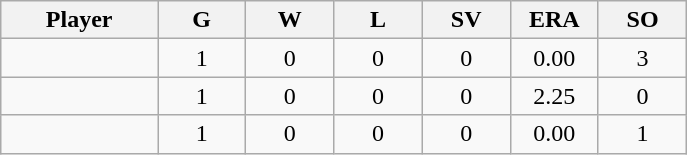<table class="wikitable sortable">
<tr>
<th bgcolor="#DDDDFF" width="16%">Player</th>
<th bgcolor="#DDDDFF" width="9%">G</th>
<th bgcolor="#DDDDFF" width="9%">W</th>
<th bgcolor="#DDDDFF" width="9%">L</th>
<th bgcolor="#DDDDFF" width="9%">SV</th>
<th bgcolor="#DDDDFF" width="9%">ERA</th>
<th bgcolor="#DDDDFF" width="9%">SO</th>
</tr>
<tr align="center">
<td></td>
<td>1</td>
<td>0</td>
<td>0</td>
<td>0</td>
<td>0.00</td>
<td>3</td>
</tr>
<tr align="center">
<td></td>
<td>1</td>
<td>0</td>
<td>0</td>
<td>0</td>
<td>2.25</td>
<td>0</td>
</tr>
<tr align="center">
<td></td>
<td>1</td>
<td>0</td>
<td>0</td>
<td>0</td>
<td>0.00</td>
<td>1</td>
</tr>
</table>
